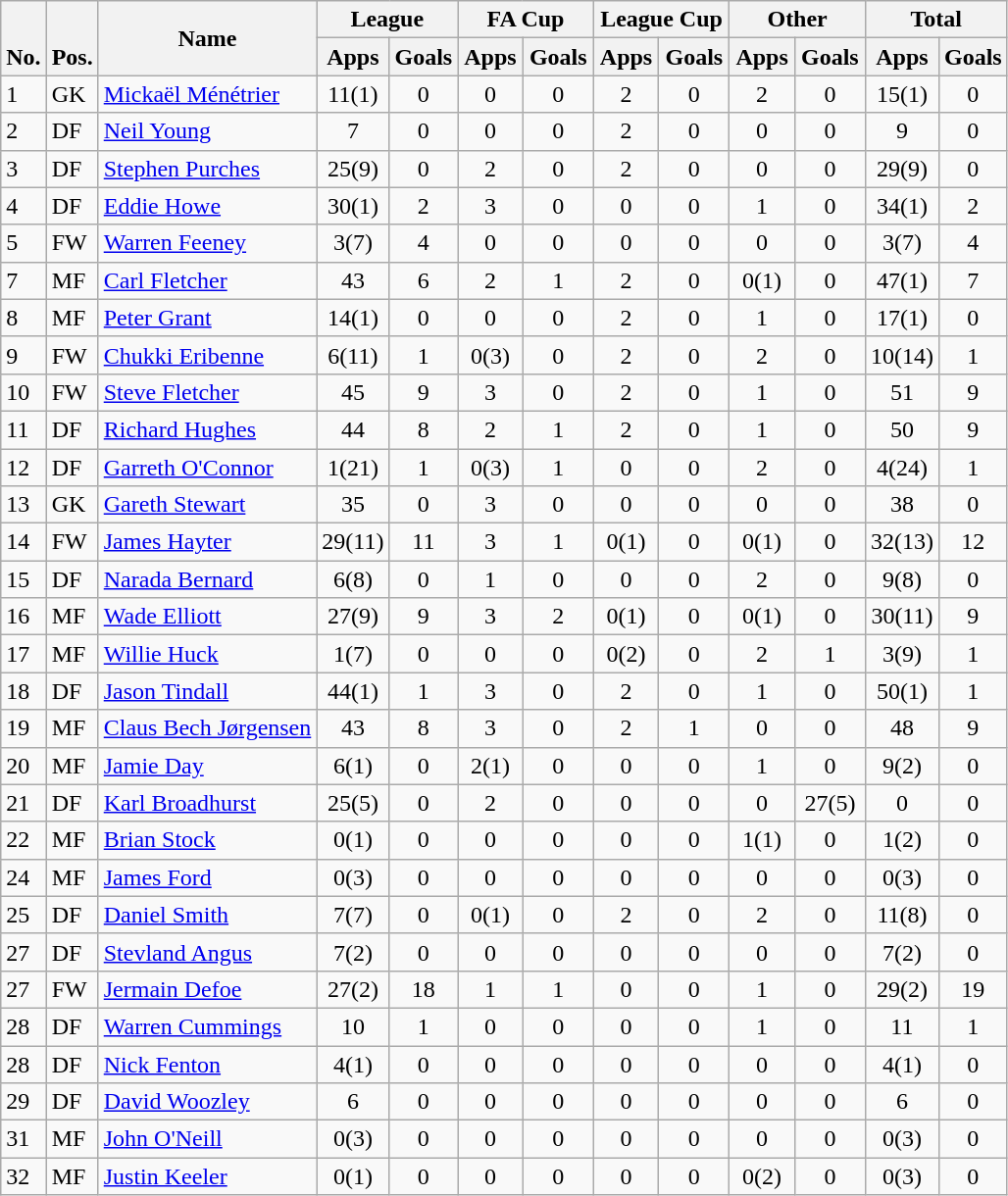<table class="wikitable" style="text-align:center">
<tr>
<th rowspan="2" valign="bottom">No.</th>
<th rowspan="2" valign="bottom">Pos.</th>
<th rowspan="2">Name</th>
<th colspan="2" width="85">League</th>
<th colspan="2" width="85">FA Cup</th>
<th colspan="2" width="85">League Cup</th>
<th colspan="2" width="85">Other</th>
<th colspan="2" width="85">Total</th>
</tr>
<tr>
<th>Apps</th>
<th>Goals</th>
<th>Apps</th>
<th>Goals</th>
<th>Apps</th>
<th>Goals</th>
<th>Apps</th>
<th>Goals</th>
<th>Apps</th>
<th>Goals</th>
</tr>
<tr>
<td align="left">1</td>
<td align="left">GK</td>
<td align="left"> <a href='#'>Mickaël Ménétrier</a></td>
<td>11(1)</td>
<td>0</td>
<td>0</td>
<td>0</td>
<td>2</td>
<td>0</td>
<td>2</td>
<td>0</td>
<td>15(1)</td>
<td>0</td>
</tr>
<tr>
<td align="left">2</td>
<td align="left">DF</td>
<td align="left"> <a href='#'>Neil Young</a></td>
<td>7</td>
<td>0</td>
<td>0</td>
<td>0</td>
<td>2</td>
<td>0</td>
<td>0</td>
<td>0</td>
<td>9</td>
<td>0</td>
</tr>
<tr>
<td align="left">3</td>
<td align="left">DF</td>
<td align="left"> <a href='#'>Stephen Purches</a></td>
<td>25(9)</td>
<td>0</td>
<td>2</td>
<td>0</td>
<td>2</td>
<td>0</td>
<td>0</td>
<td>0</td>
<td>29(9)</td>
<td>0</td>
</tr>
<tr>
<td align="left">4</td>
<td align="left">DF</td>
<td align="left"> <a href='#'>Eddie Howe</a></td>
<td>30(1)</td>
<td>2</td>
<td>3</td>
<td>0</td>
<td>0</td>
<td>0</td>
<td>1</td>
<td>0</td>
<td>34(1)</td>
<td>2</td>
</tr>
<tr>
<td align="left">5</td>
<td align="left">FW</td>
<td align="left"> <a href='#'>Warren Feeney</a></td>
<td>3(7)</td>
<td>4</td>
<td>0</td>
<td>0</td>
<td>0</td>
<td>0</td>
<td>0</td>
<td>0</td>
<td>3(7)</td>
<td>4</td>
</tr>
<tr>
<td align="left">7</td>
<td align="left">MF</td>
<td align="left"> <a href='#'>Carl Fletcher</a></td>
<td>43</td>
<td>6</td>
<td>2</td>
<td>1</td>
<td>2</td>
<td>0</td>
<td>0(1)</td>
<td>0</td>
<td>47(1)</td>
<td>7</td>
</tr>
<tr>
<td align="left">8</td>
<td align="left">MF</td>
<td align="left"> <a href='#'>Peter Grant</a></td>
<td>14(1)</td>
<td>0</td>
<td>0</td>
<td>0</td>
<td>2</td>
<td>0</td>
<td>1</td>
<td>0</td>
<td>17(1)</td>
<td>0</td>
</tr>
<tr>
<td align="left">9</td>
<td align="left">FW</td>
<td align="left"> <a href='#'>Chukki Eribenne</a></td>
<td>6(11)</td>
<td>1</td>
<td>0(3)</td>
<td>0</td>
<td>2</td>
<td>0</td>
<td>2</td>
<td>0</td>
<td>10(14)</td>
<td>1</td>
</tr>
<tr>
<td align="left">10</td>
<td align="left">FW</td>
<td align="left"> <a href='#'>Steve Fletcher</a></td>
<td>45</td>
<td>9</td>
<td>3</td>
<td>0</td>
<td>2</td>
<td>0</td>
<td>1</td>
<td>0</td>
<td>51</td>
<td>9</td>
</tr>
<tr>
<td align="left">11</td>
<td align="left">DF</td>
<td align="left"> <a href='#'>Richard Hughes</a></td>
<td>44</td>
<td>8</td>
<td>2</td>
<td>1</td>
<td>2</td>
<td>0</td>
<td>1</td>
<td>0</td>
<td>50</td>
<td>9</td>
</tr>
<tr>
<td align="left">12</td>
<td align="left">DF</td>
<td align="left"> <a href='#'>Garreth O'Connor</a></td>
<td>1(21)</td>
<td>1</td>
<td>0(3)</td>
<td>1</td>
<td>0</td>
<td>0</td>
<td>2</td>
<td>0</td>
<td>4(24)</td>
<td>1</td>
</tr>
<tr>
<td align="left">13</td>
<td align="left">GK</td>
<td align="left"> <a href='#'>Gareth Stewart</a></td>
<td>35</td>
<td>0</td>
<td>3</td>
<td>0</td>
<td>0</td>
<td>0</td>
<td>0</td>
<td>0</td>
<td>38</td>
<td>0</td>
</tr>
<tr>
<td align="left">14</td>
<td align="left">FW</td>
<td align="left"> <a href='#'>James Hayter</a></td>
<td>29(11)</td>
<td>11</td>
<td>3</td>
<td>1</td>
<td>0(1)</td>
<td>0</td>
<td>0(1)</td>
<td>0</td>
<td>32(13)</td>
<td>12</td>
</tr>
<tr>
<td align="left">15</td>
<td align="left">DF</td>
<td align="left"> <a href='#'>Narada Bernard</a></td>
<td>6(8)</td>
<td>0</td>
<td>1</td>
<td>0</td>
<td>0</td>
<td>0</td>
<td>2</td>
<td>0</td>
<td>9(8)</td>
<td>0</td>
</tr>
<tr>
<td align="left">16</td>
<td align="left">MF</td>
<td align="left"> <a href='#'>Wade Elliott</a></td>
<td>27(9)</td>
<td>9</td>
<td>3</td>
<td>2</td>
<td>0(1)</td>
<td>0</td>
<td>0(1)</td>
<td>0</td>
<td>30(11)</td>
<td>9</td>
</tr>
<tr>
<td align="left">17</td>
<td align="left">MF</td>
<td align="left"> <a href='#'>Willie Huck</a></td>
<td>1(7)</td>
<td>0</td>
<td>0</td>
<td>0</td>
<td>0(2)</td>
<td>0</td>
<td>2</td>
<td>1</td>
<td>3(9)</td>
<td>1</td>
</tr>
<tr>
<td align="left">18</td>
<td align="left">DF</td>
<td align="left"> <a href='#'>Jason Tindall</a></td>
<td>44(1)</td>
<td>1</td>
<td>3</td>
<td>0</td>
<td>2</td>
<td>0</td>
<td>1</td>
<td>0</td>
<td>50(1)</td>
<td>1</td>
</tr>
<tr>
<td align="left">19</td>
<td align="left">MF</td>
<td align="left"> <a href='#'>Claus Bech Jørgensen</a></td>
<td>43</td>
<td>8</td>
<td>3</td>
<td>0</td>
<td>2</td>
<td>1</td>
<td>0</td>
<td>0</td>
<td>48</td>
<td>9</td>
</tr>
<tr>
<td align="left">20</td>
<td align="left">MF</td>
<td align="left"> <a href='#'>Jamie Day</a></td>
<td>6(1)</td>
<td>0</td>
<td>2(1)</td>
<td>0</td>
<td>0</td>
<td>0</td>
<td>1</td>
<td>0</td>
<td>9(2)</td>
<td>0</td>
</tr>
<tr>
<td align="left">21</td>
<td align="left">DF</td>
<td align="left"> <a href='#'>Karl Broadhurst</a></td>
<td>25(5)</td>
<td>0</td>
<td>2</td>
<td>0</td>
<td>0</td>
<td>0</td>
<td>0</td>
<td>27(5)</td>
<td>0</td>
<td>0</td>
</tr>
<tr>
<td align="left">22</td>
<td align="left">MF</td>
<td align="left"> <a href='#'>Brian Stock</a></td>
<td>0(1)</td>
<td>0</td>
<td>0</td>
<td>0</td>
<td>0</td>
<td>0</td>
<td>1(1)</td>
<td>0</td>
<td>1(2)</td>
<td>0</td>
</tr>
<tr>
<td align="left">24</td>
<td align="left">MF</td>
<td align="left"> <a href='#'>James Ford</a></td>
<td>0(3)</td>
<td>0</td>
<td>0</td>
<td>0</td>
<td>0</td>
<td>0</td>
<td>0</td>
<td>0</td>
<td>0(3)</td>
<td>0</td>
</tr>
<tr>
<td align="left">25</td>
<td align="left">DF</td>
<td align="left"> <a href='#'>Daniel Smith</a></td>
<td>7(7)</td>
<td>0</td>
<td>0(1)</td>
<td>0</td>
<td>2</td>
<td>0</td>
<td>2</td>
<td>0</td>
<td>11(8)</td>
<td>0</td>
</tr>
<tr>
<td align="left">27</td>
<td align="left">DF</td>
<td align="left"> <a href='#'>Stevland Angus</a></td>
<td>7(2)</td>
<td>0</td>
<td>0</td>
<td>0</td>
<td>0</td>
<td>0</td>
<td>0</td>
<td>0</td>
<td>7(2)</td>
<td>0</td>
</tr>
<tr>
<td align="left">27</td>
<td align="left">FW</td>
<td align="left"> <a href='#'>Jermain Defoe</a></td>
<td>27(2)</td>
<td>18</td>
<td>1</td>
<td>1</td>
<td>0</td>
<td>0</td>
<td>1</td>
<td>0</td>
<td>29(2)</td>
<td>19</td>
</tr>
<tr>
<td align="left">28</td>
<td align="left">DF</td>
<td align="left"> <a href='#'>Warren Cummings</a></td>
<td>10</td>
<td>1</td>
<td>0</td>
<td>0</td>
<td>0</td>
<td>0</td>
<td>1</td>
<td>0</td>
<td>11</td>
<td>1</td>
</tr>
<tr>
<td align="left">28</td>
<td align="left">DF</td>
<td align="left"> <a href='#'>Nick Fenton</a></td>
<td>4(1)</td>
<td>0</td>
<td>0</td>
<td>0</td>
<td>0</td>
<td>0</td>
<td>0</td>
<td>0</td>
<td>4(1)</td>
<td>0</td>
</tr>
<tr>
<td align="left">29</td>
<td align="left">DF</td>
<td align="left"> <a href='#'>David Woozley</a></td>
<td>6</td>
<td>0</td>
<td>0</td>
<td>0</td>
<td>0</td>
<td>0</td>
<td>0</td>
<td>0</td>
<td>6</td>
<td>0</td>
</tr>
<tr>
<td align="left">31</td>
<td align="left">MF</td>
<td align="left"> <a href='#'>John O'Neill</a></td>
<td>0(3)</td>
<td>0</td>
<td>0</td>
<td>0</td>
<td>0</td>
<td>0</td>
<td>0</td>
<td>0</td>
<td>0(3)</td>
<td>0</td>
</tr>
<tr>
<td align="left">32</td>
<td align="left">MF</td>
<td align="left"> <a href='#'>Justin Keeler</a></td>
<td>0(1)</td>
<td>0</td>
<td>0</td>
<td>0</td>
<td>0</td>
<td>0</td>
<td>0(2)</td>
<td>0</td>
<td>0(3)</td>
<td>0</td>
</tr>
</table>
